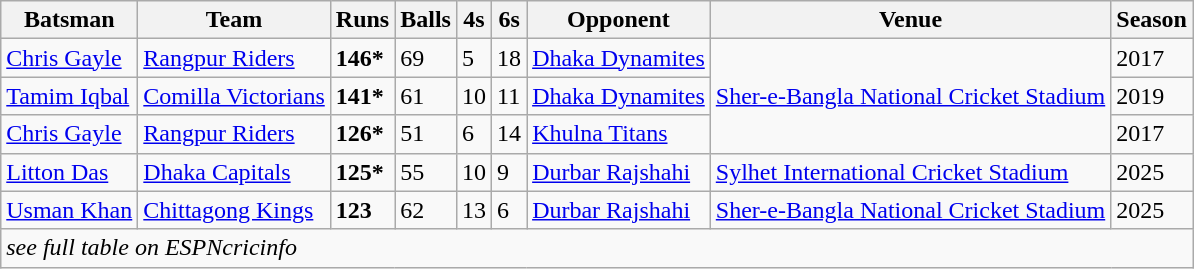<table class="wikitable">
<tr>
<th>Batsman</th>
<th>Team</th>
<th>Runs</th>
<th>Balls</th>
<th>4s</th>
<th>6s</th>
<th>Opponent</th>
<th>Venue</th>
<th>Season</th>
</tr>
<tr>
<td><a href='#'>Chris Gayle</a></td>
<td><a href='#'>Rangpur Riders</a></td>
<td><strong>146*</strong></td>
<td>69</td>
<td>5</td>
<td>18</td>
<td><a href='#'>Dhaka Dynamites</a></td>
<td rowspan="3"><a href='#'>Sher-e-Bangla National Cricket Stadium</a></td>
<td>2017</td>
</tr>
<tr>
<td><a href='#'>Tamim Iqbal</a></td>
<td><a href='#'>Comilla Victorians</a></td>
<td><strong>141*</strong></td>
<td>61</td>
<td>10</td>
<td>11</td>
<td><a href='#'>Dhaka Dynamites</a></td>
<td>2019</td>
</tr>
<tr>
<td><a href='#'>Chris Gayle</a></td>
<td><a href='#'>Rangpur Riders</a></td>
<td><strong>126*</strong></td>
<td>51</td>
<td>6</td>
<td>14</td>
<td><a href='#'>Khulna Titans</a></td>
<td>2017</td>
</tr>
<tr>
<td><a href='#'>Litton Das</a></td>
<td><a href='#'>Dhaka Capitals</a></td>
<td><strong>125*</strong></td>
<td>55</td>
<td>10</td>
<td>9</td>
<td><a href='#'>Durbar Rajshahi</a></td>
<td><a href='#'>Sylhet International Cricket Stadium</a></td>
<td>2025</td>
</tr>
<tr>
<td><a href='#'>Usman Khan</a></td>
<td><a href='#'>Chittagong Kings</a></td>
<td><strong>123</strong></td>
<td>62</td>
<td>13</td>
<td>6</td>
<td><a href='#'>Durbar Rajshahi</a></td>
<td><a href='#'>Sher-e-Bangla National Cricket Stadium</a></td>
<td>2025</td>
</tr>
<tr>
<td colspan="10"><em>see full table on ESPNcricinfo</em></td>
</tr>
</table>
